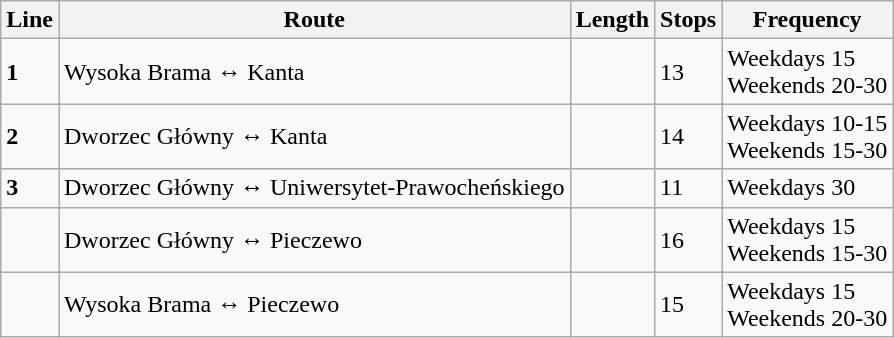<table class="wikitable">
<tr>
<th>Line</th>
<th>Route</th>
<th>Length</th>
<th>Stops</th>
<th>Frequency</th>
</tr>
<tr>
<td><strong>1</strong><br></td>
<td>Wysoka Brama ↔ Kanta</td>
<td></td>
<td>13</td>
<td>Weekdays 15 <br>Weekends 20-30</td>
</tr>
<tr>
<td><strong>2</strong><br></td>
<td>Dworzec Główny ↔ Kanta</td>
<td></td>
<td>14</td>
<td>Weekdays 10-15 <br>Weekends 15-30</td>
</tr>
<tr>
<td><strong>3</strong><br></td>
<td>Dworzec Główny ↔ Uniwersytet-Prawocheńskiego</td>
<td></td>
<td>11</td>
<td>Weekdays 30</td>
</tr>
<tr>
<td><br></td>
<td>Dworzec Główny ↔ Pieczewo</td>
<td></td>
<td>16</td>
<td>Weekdays 15 <br> Weekends 15-30</td>
</tr>
<tr>
<td><br></td>
<td>Wysoka Brama ↔ Pieczewo</td>
<td></td>
<td>15</td>
<td>Weekdays 15 <br> Weekends 20-30</td>
</tr>
</table>
